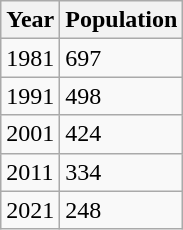<table class=wikitable>
<tr>
<th>Year</th>
<th>Population</th>
</tr>
<tr>
<td>1981</td>
<td>697</td>
</tr>
<tr>
<td>1991</td>
<td>498</td>
</tr>
<tr>
<td>2001</td>
<td>424</td>
</tr>
<tr>
<td>2011</td>
<td>334</td>
</tr>
<tr>
<td>2021</td>
<td>248</td>
</tr>
</table>
